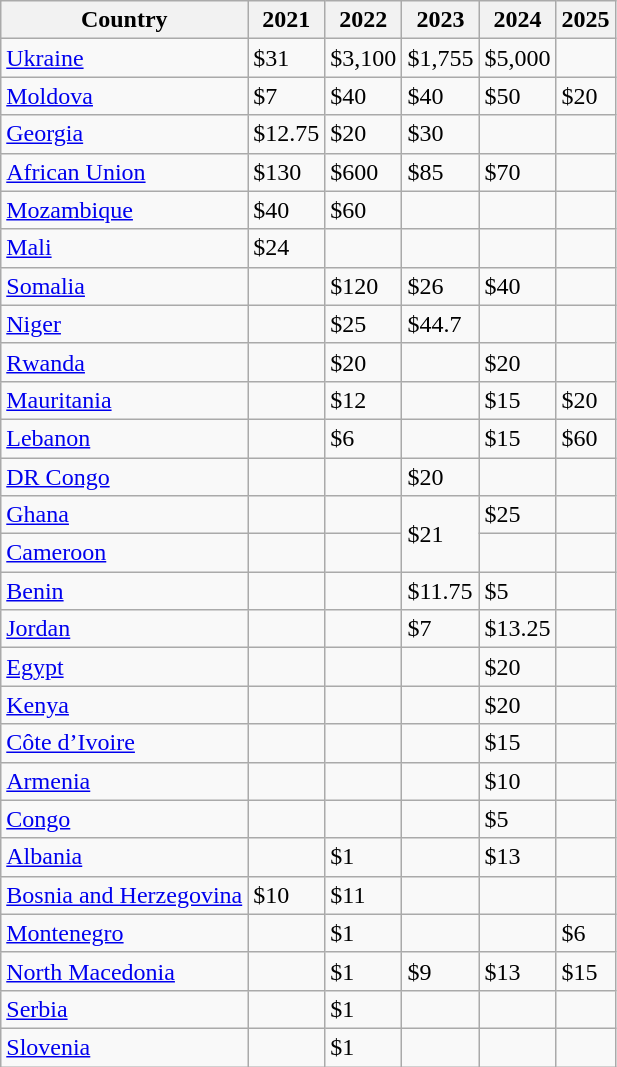<table class="wikitable sortable">
<tr>
<th style="max-width:8em">Country</th>
<th data-sort-type="currency">2021</th>
<th data-sort-type="currency">2022</th>
<th data-sort-type="currency">2023</th>
<th data-sort-type="currency">2024</th>
<th data-sort-type="number">2025</th>
</tr>
<tr>
<td> <a href='#'>Ukraine</a></td>
<td>$31</td>
<td>$3,100</td>
<td>$1,755</td>
<td>$5,000</td>
<td></td>
</tr>
<tr>
<td> <a href='#'>Moldova</a></td>
<td>$7</td>
<td>$40</td>
<td>$40</td>
<td>$50</td>
<td>$20</td>
</tr>
<tr>
<td> <a href='#'>Georgia</a></td>
<td>$12.75</td>
<td>$20</td>
<td>$30</td>
<td></td>
<td></td>
</tr>
<tr>
<td> <a href='#'>African Union</a></td>
<td>$130</td>
<td>$600</td>
<td>$85</td>
<td>$70</td>
<td></td>
</tr>
<tr>
<td> <a href='#'>Mozambique</a></td>
<td>$40</td>
<td>$60</td>
<td></td>
<td></td>
<td></td>
</tr>
<tr>
<td> <a href='#'>Mali</a></td>
<td>$24</td>
<td></td>
<td></td>
<td></td>
<td></td>
</tr>
<tr>
<td> <a href='#'>Somalia</a></td>
<td></td>
<td>$120</td>
<td>$26</td>
<td>$40</td>
<td></td>
</tr>
<tr>
<td> <a href='#'>Niger</a></td>
<td></td>
<td>$25</td>
<td>$44.7</td>
<td></td>
<td></td>
</tr>
<tr>
<td> <a href='#'>Rwanda</a></td>
<td></td>
<td>$20</td>
<td></td>
<td>$20</td>
<td></td>
</tr>
<tr>
<td> <a href='#'>Mauritania</a></td>
<td></td>
<td>$12</td>
<td></td>
<td>$15</td>
<td>$20</td>
</tr>
<tr>
<td> <a href='#'>Lebanon</a></td>
<td></td>
<td>$6</td>
<td></td>
<td>$15</td>
<td>$60</td>
</tr>
<tr>
<td> <a href='#'>DR Congo</a></td>
<td></td>
<td></td>
<td>$20</td>
<td></td>
<td></td>
</tr>
<tr>
<td> <a href='#'>Ghana</a></td>
<td></td>
<td></td>
<td rowspan="2">$21</td>
<td>$25</td>
<td></td>
</tr>
<tr>
<td> <a href='#'>Cameroon</a></td>
<td></td>
<td></td>
<td></td>
<td></td>
</tr>
<tr>
<td> <a href='#'>Benin</a></td>
<td></td>
<td></td>
<td>$11.75</td>
<td>$5</td>
<td></td>
</tr>
<tr>
<td> <a href='#'>Jordan</a></td>
<td></td>
<td></td>
<td>$7</td>
<td>$13.25</td>
<td></td>
</tr>
<tr>
<td> <a href='#'>Egypt</a></td>
<td></td>
<td></td>
<td></td>
<td>$20</td>
<td></td>
</tr>
<tr>
<td> <a href='#'>Kenya</a></td>
<td></td>
<td></td>
<td></td>
<td>$20</td>
<td></td>
</tr>
<tr>
<td> <a href='#'>Côte d’Ivoire</a></td>
<td></td>
<td></td>
<td></td>
<td>$15</td>
<td></td>
</tr>
<tr>
<td> <a href='#'>Armenia</a></td>
<td></td>
<td></td>
<td></td>
<td>$10</td>
<td></td>
</tr>
<tr>
<td> <a href='#'>Congo</a></td>
<td></td>
<td></td>
<td></td>
<td>$5</td>
<td></td>
</tr>
<tr>
<td> <a href='#'>Albania</a></td>
<td></td>
<td>$1</td>
<td></td>
<td>$13</td>
<td></td>
</tr>
<tr>
<td> <a href='#'>Bosnia and Herzegovina</a></td>
<td>$10</td>
<td>$11</td>
<td></td>
<td></td>
<td></td>
</tr>
<tr>
<td> <a href='#'>Montenegro</a></td>
<td></td>
<td>$1</td>
<td></td>
<td></td>
<td>$6</td>
</tr>
<tr>
<td> <a href='#'>North Macedonia</a></td>
<td></td>
<td>$1</td>
<td>$9</td>
<td>$13</td>
<td>$15</td>
</tr>
<tr>
<td> <a href='#'>Serbia</a></td>
<td></td>
<td>$1</td>
<td></td>
<td></td>
<td></td>
</tr>
<tr>
<td> <a href='#'>Slovenia</a></td>
<td></td>
<td>$1</td>
<td></td>
<td></td>
<td></td>
</tr>
</table>
